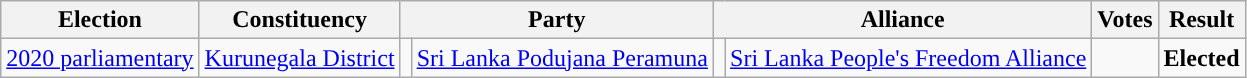<table class="wikitable" style="text-align:left;">
<tr>
<th scope=col>Election</th>
<th scope=col>Constituency</th>
<th scope=col colspan="2">Party</th>
<th scope=col colspan="2">Alliance</th>
<th scope=col>Votes</th>
<th scope=col>Result</th>
</tr>
<tr>
<td><a href='#'>2020 parliamentary</a></td>
<td><a href='#'>Kurunegala District</a></td>
<td style="background:"></td>
<td><a href='#'>Sri Lanka Podujana Peramuna</a></td>
<td style="background:"></td>
<td><a href='#'>Sri Lanka People's Freedom Alliance</a></td>
<td align=right></td>
<td><strong>Elected</strong></td>
</tr>
</table>
